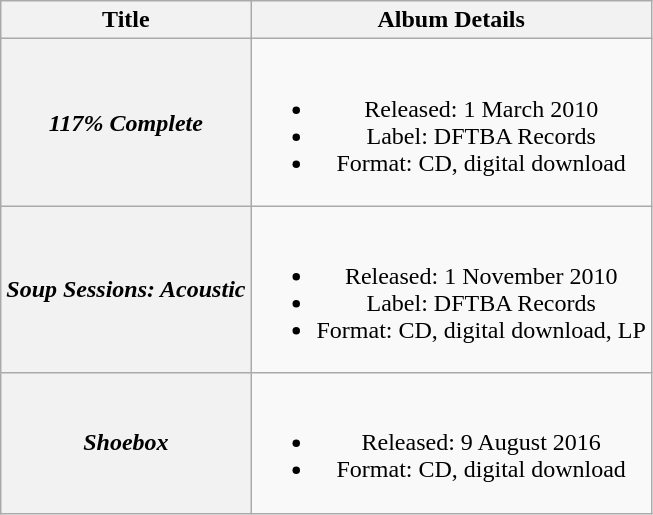<table class="wikitable plainrowheaders" style="text-align:center;">
<tr>
<th scope="col">Title</th>
<th scope="col">Album Details</th>
</tr>
<tr>
<th scope="row"><em>117% Complete</em></th>
<td><br><ul><li>Released: 1 March 2010</li><li>Label: DFTBA Records</li><li>Format: CD, digital download</li></ul></td>
</tr>
<tr>
<th scope="row"><em>Soup Sessions: Acoustic</em></th>
<td><br><ul><li>Released: 1 November 2010</li><li>Label: DFTBA Records</li><li>Format: CD, digital download, LP</li></ul></td>
</tr>
<tr>
<th scope="row"><em>Shoebox</em></th>
<td><br><ul><li>Released: 9 August 2016</li><li>Format: CD, digital download</li></ul></td>
</tr>
</table>
